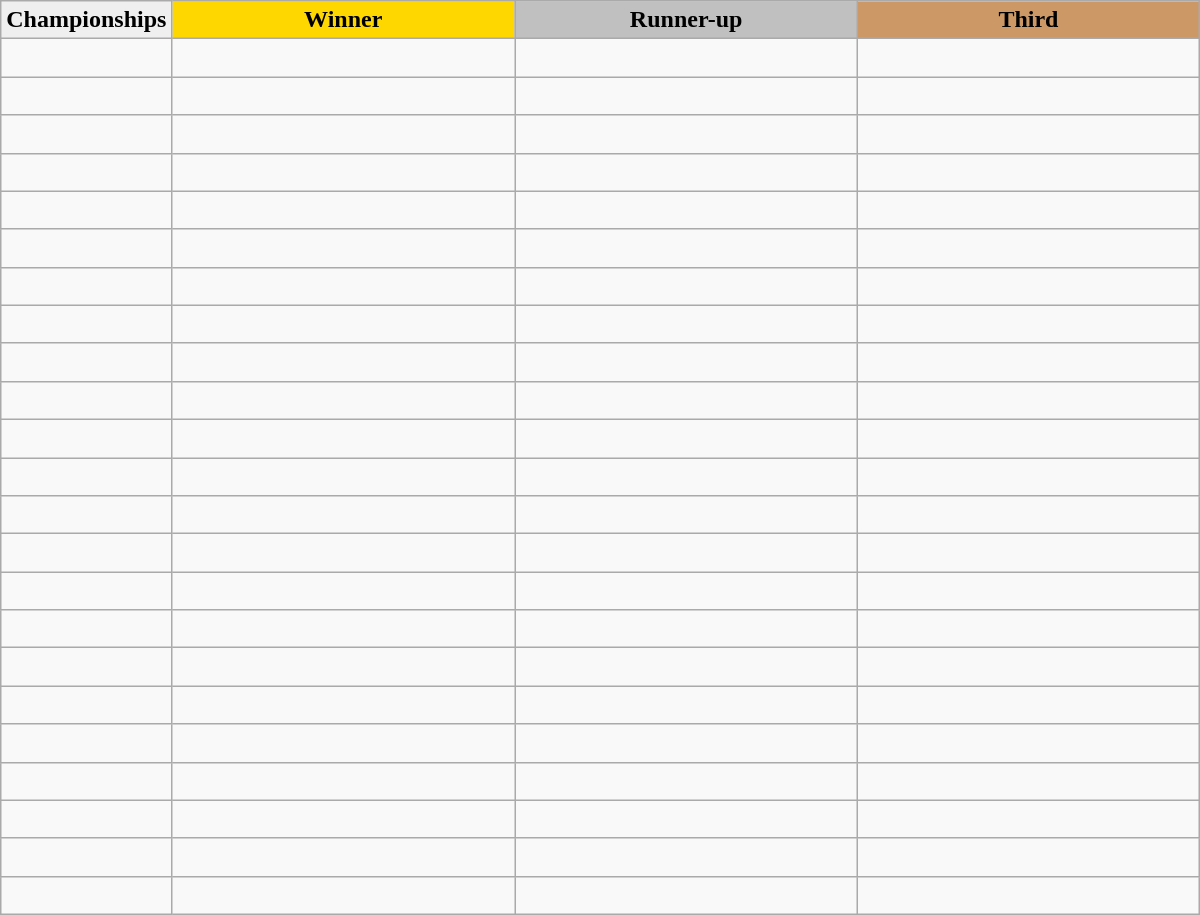<table class="wikitable sortable" style="width:800px;">
<tr>
<th style="width:10%; background:#efefef;">Championships</th>
<th style="width:30%; background:gold">Winner</th>
<th style="width:30%; background:silver">Runner-up</th>
<th style="width:30%; background:#CC9966">Third</th>
</tr>
<tr>
<td><br></td>
<td></td>
<td></td>
<td></td>
</tr>
<tr>
<td><br></td>
<td></td>
<td></td>
<td></td>
</tr>
<tr>
<td><br></td>
<td></td>
<td></td>
<td></td>
</tr>
<tr>
<td><br></td>
<td></td>
<td></td>
<td></td>
</tr>
<tr>
<td><br></td>
<td></td>
<td></td>
<td></td>
</tr>
<tr>
<td><br></td>
<td></td>
<td></td>
<td></td>
</tr>
<tr>
<td><br></td>
<td></td>
<td></td>
<td></td>
</tr>
<tr>
<td><br></td>
<td></td>
<td></td>
<td></td>
</tr>
<tr>
<td><br></td>
<td></td>
<td></td>
<td></td>
</tr>
<tr>
<td><br></td>
<td></td>
<td></td>
<td></td>
</tr>
<tr>
<td><br></td>
<td></td>
<td></td>
<td></td>
</tr>
<tr>
<td><br></td>
<td></td>
<td></td>
<td></td>
</tr>
<tr>
<td><br></td>
<td></td>
<td></td>
<td></td>
</tr>
<tr>
<td><br></td>
<td></td>
<td></td>
<td></td>
</tr>
<tr>
<td><br></td>
<td></td>
<td></td>
<td></td>
</tr>
<tr>
<td><br></td>
<td></td>
<td></td>
<td></td>
</tr>
<tr>
<td><br></td>
<td></td>
<td></td>
<td></td>
</tr>
<tr>
<td><br></td>
<td></td>
<td></td>
<td></td>
</tr>
<tr>
<td><br></td>
<td></td>
<td></td>
<td></td>
</tr>
<tr>
<td><br></td>
<td></td>
<td></td>
<td></td>
</tr>
<tr>
<td><br></td>
<td></td>
<td></td>
<td></td>
</tr>
<tr>
<td><br></td>
<td></td>
<td></td>
<td></td>
</tr>
<tr>
<td><br></td>
<td></td>
<td></td>
<td></td>
</tr>
</table>
